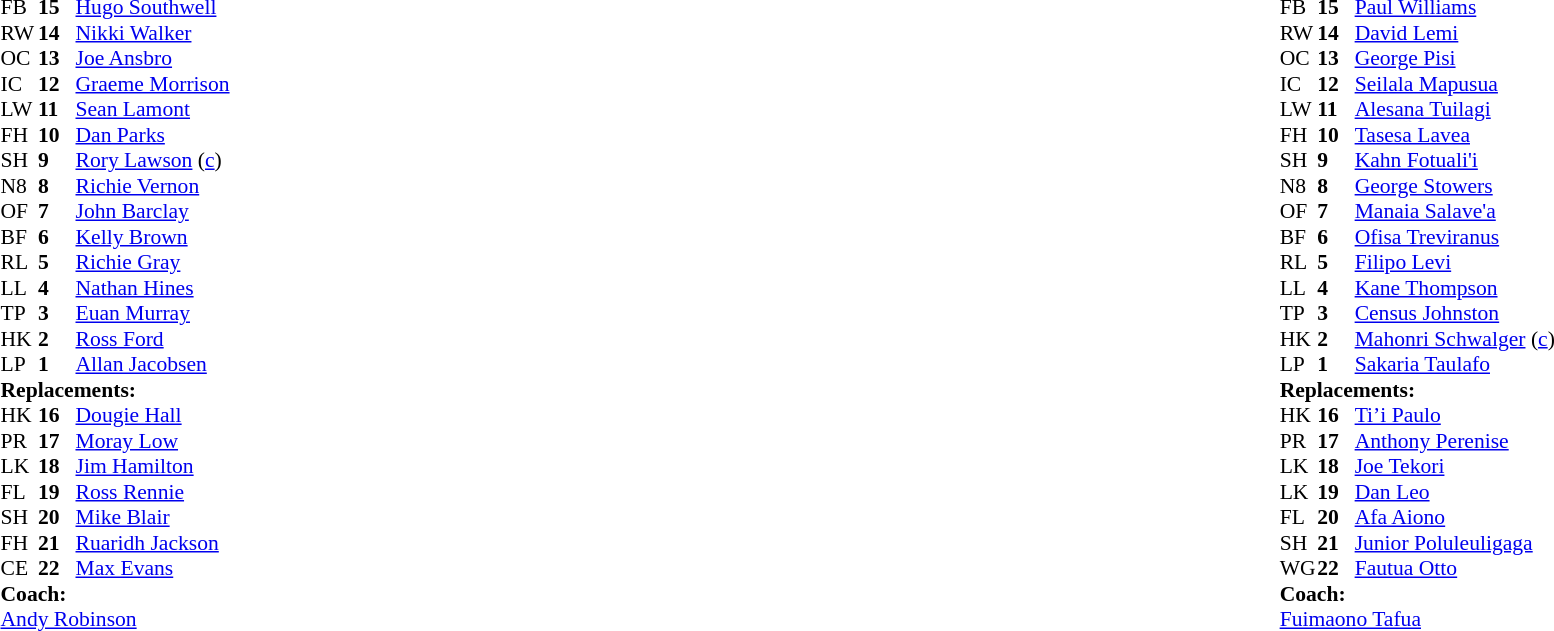<table width="100%">
<tr>
<td valign="top" width="50%"><br><table style="font-size: 90%" cellspacing="0" cellpadding="0">
<tr>
<th width="25"></th>
<th width="25"></th>
</tr>
<tr>
<td>FB</td>
<td><strong>15</strong></td>
<td><a href='#'>Hugo Southwell</a></td>
</tr>
<tr>
<td>RW</td>
<td><strong>14</strong></td>
<td><a href='#'>Nikki Walker</a></td>
</tr>
<tr>
<td>OC</td>
<td><strong>13</strong></td>
<td><a href='#'>Joe Ansbro</a></td>
<td></td>
</tr>
<tr>
<td>IC</td>
<td><strong>12</strong></td>
<td><a href='#'>Graeme Morrison</a></td>
</tr>
<tr>
<td>LW</td>
<td><strong>11</strong></td>
<td><a href='#'>Sean Lamont</a></td>
</tr>
<tr>
<td>FH</td>
<td><strong>10</strong></td>
<td><a href='#'>Dan Parks</a></td>
<td></td>
</tr>
<tr>
<td>SH</td>
<td><strong>9</strong></td>
<td><a href='#'>Rory Lawson</a> (<a href='#'>c</a>)</td>
<td></td>
</tr>
<tr>
<td>N8</td>
<td><strong>8</strong></td>
<td><a href='#'>Richie Vernon</a></td>
<td></td>
</tr>
<tr>
<td>OF</td>
<td><strong>7</strong></td>
<td><a href='#'>John Barclay</a></td>
</tr>
<tr>
<td>BF</td>
<td><strong>6</strong></td>
<td><a href='#'>Kelly Brown</a></td>
</tr>
<tr>
<td>RL</td>
<td><strong>5</strong></td>
<td><a href='#'>Richie Gray</a></td>
<td></td>
</tr>
<tr>
<td>LL</td>
<td><strong>4</strong></td>
<td><a href='#'>Nathan Hines</a></td>
</tr>
<tr>
<td>TP</td>
<td><strong>3</strong></td>
<td><a href='#'>Euan Murray</a></td>
<td></td>
</tr>
<tr>
<td>HK</td>
<td><strong>2</strong></td>
<td><a href='#'>Ross Ford</a></td>
<td></td>
</tr>
<tr>
<td>LP</td>
<td><strong>1</strong></td>
<td><a href='#'>Allan Jacobsen</a></td>
</tr>
<tr>
<td colspan="4"><strong>Replacements:</strong></td>
</tr>
<tr>
<td>HK</td>
<td><strong>16</strong></td>
<td><a href='#'>Dougie Hall</a></td>
<td></td>
</tr>
<tr>
<td>PR</td>
<td><strong>17</strong></td>
<td><a href='#'>Moray Low</a></td>
<td></td>
</tr>
<tr>
<td>LK</td>
<td><strong>18</strong></td>
<td><a href='#'>Jim Hamilton</a></td>
<td></td>
</tr>
<tr>
<td>FL</td>
<td><strong>19</strong></td>
<td><a href='#'>Ross Rennie</a></td>
<td></td>
</tr>
<tr>
<td>SH</td>
<td><strong>20</strong></td>
<td><a href='#'>Mike Blair</a></td>
<td></td>
</tr>
<tr>
<td>FH</td>
<td><strong>21</strong></td>
<td><a href='#'>Ruaridh Jackson</a></td>
<td></td>
</tr>
<tr>
<td>CE</td>
<td><strong>22</strong></td>
<td><a href='#'>Max Evans</a></td>
<td></td>
</tr>
<tr>
<td colspan="4"><strong>Coach:</strong></td>
</tr>
<tr>
<td colspan="4"> <a href='#'>Andy Robinson</a></td>
</tr>
</table>
</td>
<td valign="top" width="50%"><br><table style="font-size: 90%" cellspacing="0" cellpadding="0" align="center">
<tr>
<th width="25"></th>
<th width="25"></th>
</tr>
<tr>
<td>FB</td>
<td><strong>15</strong></td>
<td><a href='#'>Paul Williams</a></td>
</tr>
<tr>
<td>RW</td>
<td><strong>14</strong></td>
<td><a href='#'>David Lemi</a></td>
<td></td>
</tr>
<tr>
<td>OC</td>
<td><strong>13</strong></td>
<td><a href='#'>George Pisi</a></td>
</tr>
<tr>
<td>IC</td>
<td><strong>12</strong></td>
<td><a href='#'>Seilala Mapusua</a></td>
</tr>
<tr>
<td>LW</td>
<td><strong>11</strong></td>
<td><a href='#'>Alesana Tuilagi</a></td>
</tr>
<tr>
<td>FH</td>
<td><strong>10</strong></td>
<td><a href='#'>Tasesa Lavea</a></td>
</tr>
<tr>
<td>SH</td>
<td><strong>9</strong></td>
<td><a href='#'>Kahn Fotuali'i</a></td>
</tr>
<tr>
<td>N8</td>
<td><strong>8</strong></td>
<td><a href='#'>George Stowers</a></td>
</tr>
<tr>
<td>OF</td>
<td><strong>7</strong></td>
<td><a href='#'>Manaia Salave'a</a></td>
<td></td>
</tr>
<tr>
<td>BF</td>
<td><strong>6</strong></td>
<td><a href='#'>Ofisa Treviranus</a></td>
<td></td>
</tr>
<tr>
<td>RL</td>
<td><strong>5</strong></td>
<td><a href='#'>Filipo Levi</a></td>
</tr>
<tr>
<td>LL</td>
<td><strong>4</strong></td>
<td><a href='#'>Kane Thompson</a></td>
<td></td>
</tr>
<tr>
<td>TP</td>
<td><strong>3</strong></td>
<td><a href='#'>Census Johnston</a></td>
<td></td>
</tr>
<tr>
<td>HK</td>
<td><strong>2</strong></td>
<td><a href='#'>Mahonri Schwalger</a> (<a href='#'>c</a>)</td>
<td></td>
</tr>
<tr>
<td>LP</td>
<td><strong>1</strong></td>
<td><a href='#'>Sakaria Taulafo</a></td>
</tr>
<tr>
<td colspan="4"><strong>Replacements:</strong></td>
</tr>
<tr>
<td>HK</td>
<td><strong>16</strong></td>
<td><a href='#'>Ti’i Paulo</a></td>
<td></td>
</tr>
<tr>
<td>PR</td>
<td><strong>17</strong></td>
<td><a href='#'>Anthony Perenise</a></td>
<td></td>
</tr>
<tr>
<td>LK</td>
<td><strong>18</strong></td>
<td><a href='#'>Joe Tekori</a></td>
<td></td>
</tr>
<tr>
<td>LK</td>
<td><strong>19</strong></td>
<td><a href='#'>Dan Leo</a></td>
<td></td>
</tr>
<tr>
<td>FL</td>
<td><strong>20</strong></td>
<td><a href='#'>Afa Aiono</a></td>
<td></td>
</tr>
<tr>
<td>SH</td>
<td><strong>21</strong></td>
<td><a href='#'>Junior Poluleuligaga</a></td>
</tr>
<tr>
<td>WG</td>
<td><strong>22</strong></td>
<td><a href='#'>Fautua Otto</a></td>
<td></td>
</tr>
<tr>
<td colspan="4"><strong>Coach:</strong></td>
</tr>
<tr>
<td colspan="4"> <a href='#'>Fuimaono Tafua</a></td>
</tr>
</table>
</td>
</tr>
</table>
